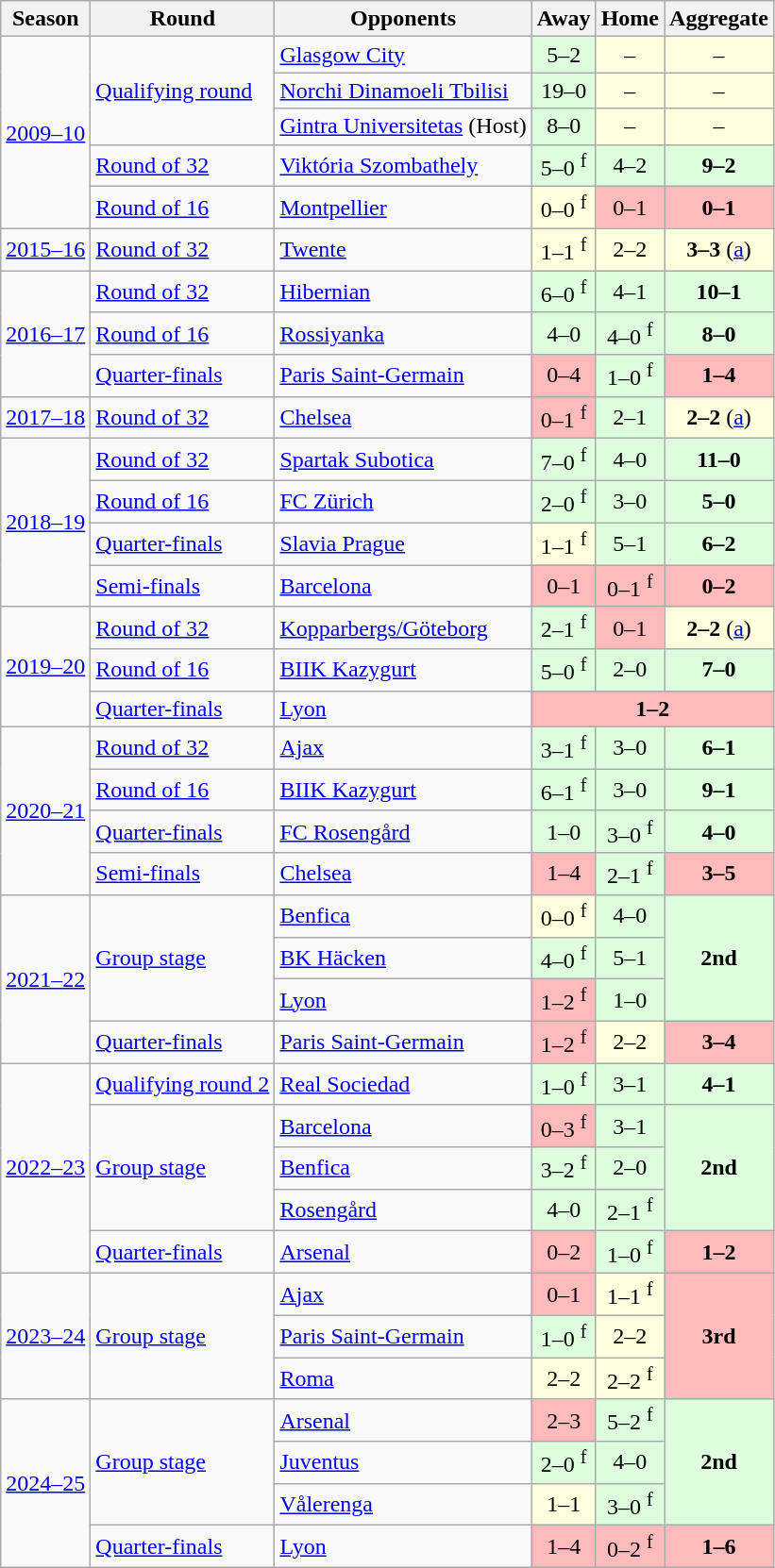<table class="wikitable">
<tr>
<th>Season</th>
<th>Round</th>
<th>Opponents</th>
<th>Away</th>
<th>Home</th>
<th>Aggregate</th>
</tr>
<tr>
<td rowspan="5"><a href='#'>2009–10</a></td>
<td rowspan="3"><a href='#'>Qualifying round</a></td>
<td> <a href='#'>Glasgow City</a></td>
<td bgcolor="#ddffdd" style="text-align:center;">5–2</td>
<td bgcolor="#ffffdd" style="text-align:center;">–</td>
<td bgcolor="#ffffdd" style="text-align:center;">–</td>
</tr>
<tr>
<td> <a href='#'>Norchi Dinamoeli Tbilisi</a></td>
<td bgcolor="#ddffdd" style="text-align:center;">19–0</td>
<td bgcolor="#ffffdd" style="text-align:center;">–</td>
<td bgcolor="#ffffdd" style="text-align:center;">–</td>
</tr>
<tr>
<td> <a href='#'>Gintra Universitetas</a> (Host)</td>
<td bgcolor="#ddffdd" style="text-align:center;">8–0</td>
<td bgcolor="#ffffdd" style="text-align:center;">–</td>
<td bgcolor="#ffffdd" style="text-align:center;">–</td>
</tr>
<tr>
<td><a href='#'>Round of 32</a></td>
<td> <a href='#'>Viktória Szombathely</a></td>
<td bgcolor="#ddffdd" style="text-align:center;">5–0 <sup>f</sup></td>
<td bgcolor="#ddffdd" style="text-align:center;">4–2</td>
<td bgcolor="#ddffdd" style="text-align:center;"><strong>9–2</strong></td>
</tr>
<tr>
<td><a href='#'>Round of 16</a></td>
<td> <a href='#'>Montpellier</a></td>
<td bgcolor="#ffffdd" style="text-align:center;">0–0 <sup>f</sup></td>
<td bgcolor="#ffbbbb" style="text-align:center;">0–1 </td>
<td bgcolor="#ffbbbb" style="text-align:center;"><strong>0–1</strong></td>
</tr>
<tr>
<td><a href='#'>2015–16</a></td>
<td><a href='#'>Round of 32</a></td>
<td> <a href='#'>Twente</a></td>
<td bgcolor="#ffffdd" style="text-align:center;">1–1 <sup>f</sup></td>
<td bgcolor="#ffffdd" style="text-align:center;">2–2</td>
<td bgcolor="#ffffdd" style="text-align:center;"><strong>3–3</strong> (<a href='#'>a</a>)</td>
</tr>
<tr>
<td rowspan="3"><a href='#'>2016–17</a></td>
<td><a href='#'>Round of 32</a></td>
<td> <a href='#'>Hibernian</a></td>
<td bgcolor="#ddffdd" style="text-align:center;">6–0 <sup>f</sup></td>
<td bgcolor="#ddffdd" style="text-align:center;">4–1</td>
<td bgcolor="#ddffdd" style="text-align:center;"><strong>10–1</strong></td>
</tr>
<tr>
<td><a href='#'>Round of 16</a></td>
<td> <a href='#'>Rossiyanka</a></td>
<td bgcolor="#ddffdd" style="text-align:center;">4–0</td>
<td bgcolor="#ddffdd" style="text-align:center;">4–0 <sup>f</sup></td>
<td bgcolor="#ddffdd" style="text-align:center;"><strong>8–0</strong></td>
</tr>
<tr>
<td><a href='#'>Quarter-finals</a></td>
<td> <a href='#'>Paris Saint-Germain</a></td>
<td bgcolor="#ffbbbb" style="text-align:center;">0–4</td>
<td bgcolor="#ddffdd" style="text-align:center;">1–0 <sup>f</sup></td>
<td bgcolor="#ffbbbb" style="text-align:center;"><strong>1–4</strong></td>
</tr>
<tr>
<td><a href='#'>2017–18</a></td>
<td><a href='#'>Round of 32</a></td>
<td> <a href='#'>Chelsea</a></td>
<td bgcolor="#ffbbbb" style="text-align:center;">0–1 <sup>f</sup></td>
<td bgcolor="#ddffdd" style="text-align:center;">2–1</td>
<td bgcolor="#ffffdd" style="text-align:center;"><strong>2–2</strong> (<a href='#'>a</a>)</td>
</tr>
<tr>
<td rowspan="4"><a href='#'>2018–19</a></td>
<td><a href='#'>Round of 32</a></td>
<td> <a href='#'>Spartak Subotica</a></td>
<td bgcolor="#ddffdd" style="text-align:center;">7–0 <sup>f</sup></td>
<td bgcolor="#ddffdd" style="text-align:center;">4–0</td>
<td bgcolor="#ddffdd" style="text-align:center;"><strong>11–0</strong></td>
</tr>
<tr>
<td><a href='#'>Round of 16</a></td>
<td> <a href='#'>FC Zürich</a></td>
<td bgcolor="#ddffdd" style="text-align:center;">2–0 <sup>f</sup></td>
<td bgcolor="#ddffdd" style="text-align:center;">3–0</td>
<td bgcolor="#ddffdd" style="text-align:center;"><strong>5–0</strong></td>
</tr>
<tr>
<td><a href='#'>Quarter-finals</a></td>
<td> <a href='#'>Slavia Prague</a></td>
<td bgcolor="#ffffdd" style="text-align:center;">1–1 <sup>f</sup></td>
<td bgcolor="#ddffdd" style="text-align:center;">5–1</td>
<td bgcolor="#ddffdd" style="text-align:center;"><strong>6–2</strong></td>
</tr>
<tr>
<td><a href='#'>Semi-finals</a></td>
<td> <a href='#'>Barcelona</a></td>
<td bgcolor="#ffbbbb" style="text-align:center;">0–1</td>
<td bgcolor="#ffbbbb" style="text-align:center;">0–1 <sup>f</sup></td>
<td bgcolor="#ffbbbb" style="text-align:center;"><strong>0–2</strong></td>
</tr>
<tr>
<td rowspan="3"><a href='#'>2019–20</a></td>
<td><a href='#'>Round of 32</a></td>
<td> <a href='#'>Kopparbergs/Göteborg</a></td>
<td bgcolor="#ddffdd" style="text-align:center;">2–1 <sup>f</sup></td>
<td bgcolor="#ffbbbb" style="text-align:center;">0–1</td>
<td bgcolor="#ffffdd" style="text-align:center;"><strong>2–2</strong> (<a href='#'>a</a>)</td>
</tr>
<tr>
<td><a href='#'>Round of 16</a></td>
<td> <a href='#'>BIIK Kazygurt</a></td>
<td bgcolor="#ddffdd" style="text-align:center;">5–0 <sup>f</sup></td>
<td bgcolor="#ddffdd" style="text-align:center;">2–0</td>
<td bgcolor="#ddffdd" style="text-align:center;"><strong>7–0</strong></td>
</tr>
<tr>
<td><a href='#'>Quarter-finals</a></td>
<td> <a href='#'>Lyon</a></td>
<td colspan="3"; bgcolor="#ffbbbb" style="text-align:center;"><strong>1–2</strong></td>
</tr>
<tr>
<td rowspan="4"><a href='#'>2020–21</a></td>
<td><a href='#'>Round of 32</a></td>
<td> <a href='#'>Ajax</a></td>
<td bgcolor="#ddffdd" style="text-align:center;">3–1 <sup>f</sup></td>
<td bgcolor="#ddffdd" style="text-align:center;">3–0</td>
<td bgcolor="#ddffdd" style="text-align:center;"><strong>6–1</strong></td>
</tr>
<tr>
<td><a href='#'>Round of 16</a></td>
<td> <a href='#'>BIIK Kazygurt</a></td>
<td bgcolor="#ddffdd" style="text-align:center;">6–1 <sup>f</sup></td>
<td bgcolor="#ddffdd" style="text-align:center;">3–0</td>
<td bgcolor="#ddffdd" style="text-align:center;"><strong>9–1</strong></td>
</tr>
<tr>
<td><a href='#'>Quarter-finals</a></td>
<td> <a href='#'>FC Rosengård</a></td>
<td bgcolor="#ddffdd" style="text-align:center;">1–0</td>
<td bgcolor="#ddffdd" style="text-align:center;">3–0 <sup>f</sup></td>
<td bgcolor="#ddffdd" style="text-align:center;"><strong>4–0</strong></td>
</tr>
<tr>
<td><a href='#'>Semi-finals</a></td>
<td> <a href='#'>Chelsea</a></td>
<td bgcolor="#ffbbbb" style="text-align:center;">1–4</td>
<td bgcolor="#ddffdd" style="text-align:center;">2–1 <sup>f</sup></td>
<td bgcolor="#ffbbbb" style="text-align:center;"><strong>3–5</strong></td>
</tr>
<tr>
<td rowspan="4"><a href='#'>2021–22</a></td>
<td rowspan="3"><a href='#'>Group stage</a></td>
<td> <a href='#'>Benfica</a></td>
<td bgcolor="#ffffdd" style="text-align:center;">0–0 <sup>f</sup></td>
<td bgcolor="#ddffdd" style="text-align:center;">4–0</td>
<td rowspan="3" bgcolor="#ddffdd" style="text-align:center;"><strong>2nd</strong></td>
</tr>
<tr>
<td> <a href='#'>BK Häcken</a></td>
<td bgcolor="#ddffdd" style="text-align:center;">4–0 <sup>f</sup></td>
<td bgcolor="#ddffdd" style="text-align:center;">5–1</td>
</tr>
<tr>
<td> <a href='#'>Lyon</a></td>
<td bgcolor="#ffbbbb" style="text-align:center;">1–2 <sup>f</sup></td>
<td bgcolor="#ddffdd" style="text-align:center;">1–0</td>
</tr>
<tr>
<td><a href='#'>Quarter-finals</a></td>
<td> <a href='#'>Paris Saint-Germain</a></td>
<td bgcolor="#ffbbbb" style="text-align:center;">1–2 <sup>f</sup></td>
<td bgcolor="#ffffdd" style="text-align:center;">2–2</td>
<td bgcolor="#ffbbbb" style="text-align:center;"><strong>3–4</strong></td>
</tr>
<tr>
<td rowspan="5"><a href='#'>2022–23</a></td>
<td><a href='#'>Qualifying round 2</a></td>
<td> <a href='#'>Real Sociedad</a></td>
<td bgcolor="#ddffdd" style="text-align:center;">1–0 <sup>f</sup></td>
<td bgcolor="#ddffdd" style="text-align:center;">3–1</td>
<td bgcolor="#ddffdd" style="text-align:center;"><strong>4–1</strong></td>
</tr>
<tr>
<td rowspan="3"><a href='#'>Group stage</a></td>
<td> <a href='#'>Barcelona</a></td>
<td bgcolor="#ffbbbb" style="text-align:center;">0–3 <sup>f</sup></td>
<td bgcolor="#ddffdd" style="text-align:center;">3–1</td>
<td rowspan="3" bgcolor="#ddffdd" style="text-align:center;"><strong>2nd</strong></td>
</tr>
<tr>
<td> <a href='#'>Benfica</a></td>
<td bgcolor="#ddffdd" style="text-align:center;">3–2 <sup>f</sup></td>
<td bgcolor="#ddffdd" style="text-align:center;">2–0</td>
</tr>
<tr>
<td> <a href='#'>Rosengård</a></td>
<td bgcolor="#ddffdd" style="text-align:center;">4–0</td>
<td bgcolor="#ddffdd" style="text-align:center;">2–1 <sup>f</sup></td>
</tr>
<tr>
<td><a href='#'>Quarter-finals</a></td>
<td> <a href='#'>Arsenal</a></td>
<td bgcolor="#ffbbbb" style="text-align:center;">0–2</td>
<td bgcolor="#ddffdd" style="text-align:center;">1–0 <sup>f</sup></td>
<td bgcolor="#ffbbbb" style="text-align:center;"><strong>1–2</strong></td>
</tr>
<tr>
<td rowspan=3><a href='#'>2023–24</a></td>
<td rowspan=3><a href='#'>Group stage</a></td>
<td> <a href='#'>Ajax</a></td>
<td bgcolor="#ffbbbb" style="text-align:center;">0–1</td>
<td bgcolor="#ffffdd" style="text-align:center;">1–1 <sup>f</sup></td>
<td rowspan="3" bgcolor="#ffbbbb" style="text-align:center;"><strong>3rd</strong></td>
</tr>
<tr>
<td> <a href='#'>Paris Saint-Germain</a></td>
<td bgcolor="#ddffdd" style="text-align:center;">1–0 <sup>f</sup></td>
<td bgcolor="#ffffdd" style="text-align:center;">2–2</td>
</tr>
<tr>
<td> <a href='#'>Roma</a></td>
<td bgcolor="#ffffdd" style="text-align:center;">2–2</td>
<td bgcolor="#ffffdd" style="text-align:center;">2–2 <sup>f</sup></td>
</tr>
<tr>
<td rowspan=4><a href='#'>2024–25</a></td>
<td rowspan=3><a href='#'>Group stage</a></td>
<td> <a href='#'>Arsenal</a></td>
<td bgcolor="#ffbbbb" style="text-align:center;">2–3</td>
<td bgcolor="#ddffdd" style="text-align:center;">5–2 <sup>f</sup></td>
<td rowspan="3" bgcolor="#ddffdd" style="text-align:center;"><strong>2nd</strong></td>
</tr>
<tr>
<td> <a href='#'>Juventus</a></td>
<td bgcolor="#ddffdd" style="text-align:center;">2–0 <sup>f</sup></td>
<td bgcolor="#ddffdd" style="text-align:center;">4–0</td>
</tr>
<tr>
<td> <a href='#'>Vålerenga</a></td>
<td bgcolor="#ffffdd" style="text-align:center;">1–1</td>
<td bgcolor="#ddffdd" style="text-align:center;">3–0 <sup>f</sup></td>
</tr>
<tr>
<td><a href='#'>Quarter-finals</a></td>
<td> <a href='#'>Lyon</a></td>
<td bgcolor="#ffbbbb" style="text-align:center;">1–4</td>
<td bgcolor="#ffbbbb" style="text-align:center;">0–2 <sup>f</sup></td>
<td bgcolor="#ffbbbb" style="text-align:center;"><strong>1–6</strong></td>
</tr>
</table>
